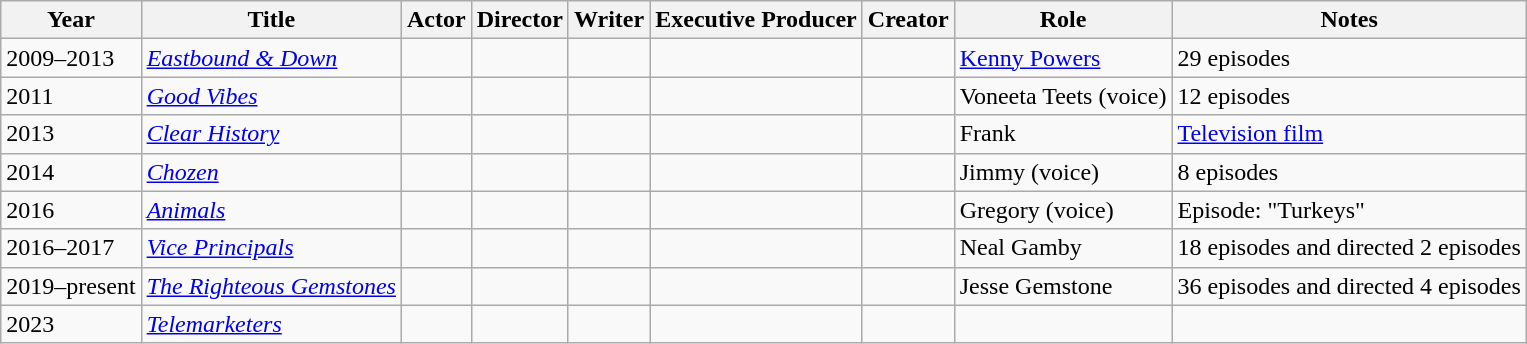<table class="wikitable sortable plainrowheaders">
<tr>
<th scope="col">Year</th>
<th scope="col">Title</th>
<th>Actor</th>
<th>Director</th>
<th>Writer</th>
<th>Executive Producer</th>
<th>Creator</th>
<th scope="col">Role</th>
<th scope="col" class="unsortable">Notes</th>
</tr>
<tr>
<td>2009–2013</td>
<td><em><a href='#'>Eastbound & Down</a></em></td>
<td></td>
<td></td>
<td></td>
<td></td>
<td></td>
<td><a href='#'>Kenny Powers</a></td>
<td>29 episodes</td>
</tr>
<tr>
<td>2011</td>
<td><em><a href='#'>Good Vibes</a></em></td>
<td></td>
<td></td>
<td></td>
<td></td>
<td></td>
<td>Voneeta Teets (voice)</td>
<td>12 episodes</td>
</tr>
<tr>
<td>2013</td>
<td><em><a href='#'>Clear History</a></em></td>
<td></td>
<td></td>
<td></td>
<td></td>
<td></td>
<td>Frank</td>
<td><a href='#'>Television film</a></td>
</tr>
<tr>
<td>2014</td>
<td><em><a href='#'>Chozen</a></em></td>
<td></td>
<td></td>
<td></td>
<td></td>
<td></td>
<td>Jimmy (voice)</td>
<td>8 episodes</td>
</tr>
<tr>
<td>2016</td>
<td><em><a href='#'>Animals</a></em></td>
<td></td>
<td></td>
<td></td>
<td></td>
<td></td>
<td>Gregory (voice)</td>
<td>Episode: "Turkeys"</td>
</tr>
<tr>
<td>2016–2017</td>
<td><em><a href='#'>Vice Principals</a></em></td>
<td></td>
<td></td>
<td></td>
<td></td>
<td></td>
<td>Neal Gamby</td>
<td>18 episodes and directed 2 episodes</td>
</tr>
<tr>
<td>2019–present</td>
<td><em><a href='#'>The Righteous Gemstones</a></em></td>
<td></td>
<td></td>
<td></td>
<td></td>
<td></td>
<td>Jesse Gemstone</td>
<td>36 episodes and directed 4 episodes</td>
</tr>
<tr>
<td>2023</td>
<td><em><a href='#'>Telemarketers</a></em></td>
<td></td>
<td></td>
<td></td>
<td></td>
<td></td>
<td></td>
<td></td>
</tr>
</table>
